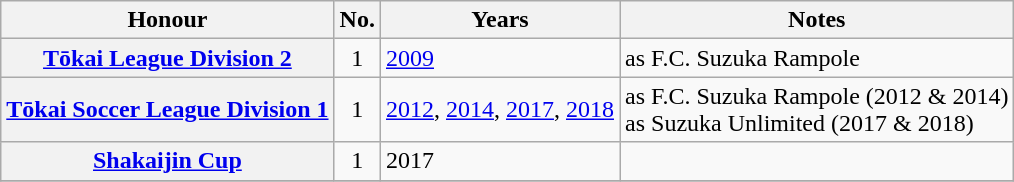<table class="wikitable plainrowheaders">
<tr>
<th scope=col>Honour</th>
<th scope=col>No.</th>
<th scope=col>Years</th>
<th scope=col>Notes</th>
</tr>
<tr>
<th scope=row><a href='#'>Tōkai League Division 2</a></th>
<td align="center">1</td>
<td><a href='#'>2009</a></td>
<td>as F.C. Suzuka Rampole</td>
</tr>
<tr>
<th scope=row><a href='#'>Tōkai Soccer League Division 1</a></th>
<td align="center">1</td>
<td><a href='#'>2012</a>, <a href='#'>2014</a>, <a href='#'>2017</a>, <a href='#'>2018</a></td>
<td>as F.C. Suzuka Rampole (2012 & 2014) <br> as Suzuka Unlimited (2017 & 2018)</td>
</tr>
<tr>
<th scope=row><a href='#'>Shakaijin Cup</a></th>
<td align="center">1</td>
<td>2017</td>
<td></td>
</tr>
<tr>
</tr>
</table>
